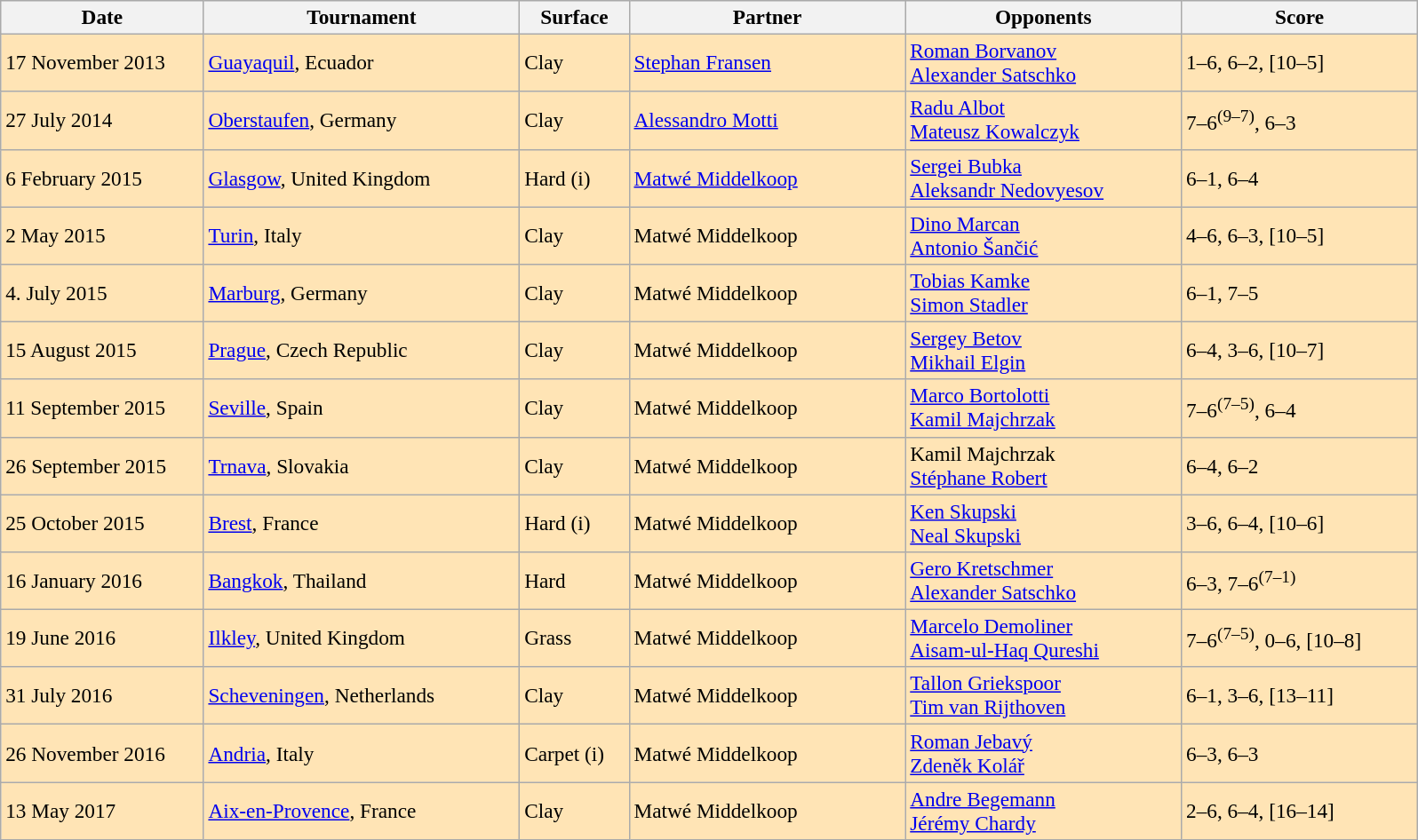<table class="wikitable" style="font-size:97%">
<tr style="background:#EEEEEE;">
<th width="145">Date</th>
<th width="230">Tournament</th>
<th width="75">Surface</th>
<th width="200">Partner</th>
<th width="200">Opponents</th>
<th width="170">Score</th>
</tr>
<tr bgcolor=moccasin>
<td>17 November 2013</td>
<td><a href='#'>Guayaquil</a>, Ecuador</td>
<td>Clay</td>
<td> <a href='#'>Stephan Fransen</a></td>
<td> <a href='#'>Roman Borvanov</a><br> <a href='#'>Alexander Satschko</a></td>
<td>1–6, 6–2, [10–5]</td>
</tr>
<tr bgcolor=moccasin>
<td>27 July 2014</td>
<td><a href='#'>Oberstaufen</a>, Germany</td>
<td>Clay</td>
<td> <a href='#'>Alessandro Motti</a></td>
<td> <a href='#'>Radu Albot</a> <br>  <a href='#'>Mateusz Kowalczyk</a></td>
<td>7–6<sup>(9–7)</sup>, 6–3</td>
</tr>
<tr style="background:#FFE4B5;">
<td>6 February 2015</td>
<td><a href='#'>Glasgow</a>, United Kingdom</td>
<td>Hard (i)</td>
<td> <a href='#'>Matwé Middelkoop</a></td>
<td> <a href='#'>Sergei Bubka</a> <br>  <a href='#'>Aleksandr Nedovyesov</a></td>
<td>6–1, 6–4</td>
</tr>
<tr style="background:#FFE4B5;">
<td>2 May 2015</td>
<td><a href='#'>Turin</a>, Italy</td>
<td>Clay</td>
<td> Matwé Middelkoop</td>
<td> <a href='#'>Dino Marcan</a> <br>  <a href='#'>Antonio Šančić</a></td>
<td>4–6, 6–3, [10–5]</td>
</tr>
<tr style="background:#FFE4B5;">
<td>4. July 2015</td>
<td><a href='#'>Marburg</a>, Germany</td>
<td>Clay</td>
<td> Matwé Middelkoop</td>
<td> <a href='#'>Tobias Kamke</a> <br>  <a href='#'>Simon Stadler</a></td>
<td>6–1, 7–5</td>
</tr>
<tr style="background:#FFE4B5;">
<td>15 August 2015</td>
<td><a href='#'>Prague</a>, Czech Republic</td>
<td>Clay</td>
<td> Matwé Middelkoop</td>
<td> <a href='#'>Sergey Betov</a> <br>  <a href='#'>Mikhail Elgin</a></td>
<td>6–4, 3–6, [10–7]</td>
</tr>
<tr style="background:#FFE4B5;">
<td>11 September 2015</td>
<td><a href='#'>Seville</a>, Spain</td>
<td>Clay</td>
<td> Matwé Middelkoop</td>
<td> <a href='#'>Marco Bortolotti</a> <br>  <a href='#'>Kamil Majchrzak</a></td>
<td>7–6<sup>(7–5)</sup>, 6–4</td>
</tr>
<tr style="background:#FFE4B5;">
<td>26 September 2015</td>
<td><a href='#'>Trnava</a>, Slovakia</td>
<td>Clay</td>
<td> Matwé Middelkoop</td>
<td> Kamil Majchrzak <br>  <a href='#'>Stéphane Robert</a></td>
<td>6–4, 6–2</td>
</tr>
<tr style="background:#FFE4B5;">
<td>25 October 2015</td>
<td><a href='#'>Brest</a>, France</td>
<td>Hard (i)</td>
<td> Matwé Middelkoop</td>
<td> <a href='#'>Ken Skupski</a> <br>  <a href='#'>Neal Skupski</a></td>
<td>3–6, 6–4, [10–6]</td>
</tr>
<tr style="background:#FFE4B5;">
<td>16 January 2016</td>
<td><a href='#'>Bangkok</a>, Thailand</td>
<td>Hard</td>
<td> Matwé Middelkoop</td>
<td> <a href='#'>Gero Kretschmer</a> <br>  <a href='#'>Alexander Satschko</a></td>
<td>6–3, 7–6<sup>(7–1)</sup></td>
</tr>
<tr style="background:#FFE4B5;">
<td>19 June 2016</td>
<td><a href='#'>Ilkley</a>, United Kingdom</td>
<td>Grass</td>
<td> Matwé Middelkoop</td>
<td> <a href='#'>Marcelo Demoliner</a> <br>  <a href='#'>Aisam-ul-Haq Qureshi</a></td>
<td>7–6<sup>(7–5)</sup>, 0–6, [10–8]</td>
</tr>
<tr style="background:#FFE4B5;">
<td>31 July 2016</td>
<td><a href='#'>Scheveningen</a>, Netherlands</td>
<td>Clay</td>
<td> Matwé Middelkoop</td>
<td> <a href='#'>Tallon Griekspoor</a> <br>  <a href='#'>Tim van Rijthoven</a></td>
<td>6–1, 3–6, [13–11]</td>
</tr>
<tr style="background:#FFE4B5;">
<td>26 November 2016</td>
<td><a href='#'>Andria</a>, Italy</td>
<td>Carpet (i)</td>
<td> Matwé Middelkoop</td>
<td> <a href='#'>Roman Jebavý</a><br>  <a href='#'>Zdeněk Kolář</a></td>
<td>6–3, 6–3</td>
</tr>
<tr style="background:#FFE4B5;">
<td>13 May 2017</td>
<td><a href='#'>Aix-en-Provence</a>, France</td>
<td>Clay</td>
<td> Matwé Middelkoop</td>
<td> <a href='#'>Andre Begemann</a><br>  <a href='#'>Jérémy Chardy</a></td>
<td>2–6, 6–4, [16–14]</td>
</tr>
</table>
